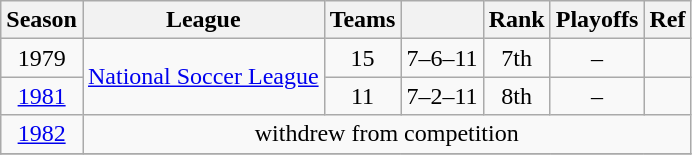<table class="wikitable" style="text-align: center;">
<tr>
<th>Season</th>
<th>League</th>
<th>Teams</th>
<th></th>
<th>Rank</th>
<th>Playoffs</th>
<th>Ref</th>
</tr>
<tr>
<td>1979</td>
<td rowspan="2"><a href='#'>National Soccer League</a></td>
<td>15</td>
<td>7–6–11</td>
<td>7th</td>
<td>–</td>
<td></td>
</tr>
<tr>
<td><a href='#'>1981</a></td>
<td>11</td>
<td>7–2–11</td>
<td>8th</td>
<td>–</td>
<td></td>
</tr>
<tr>
<td><a href='#'>1982</a></td>
<td colspan="7">withdrew from competition</td>
</tr>
<tr>
</tr>
</table>
